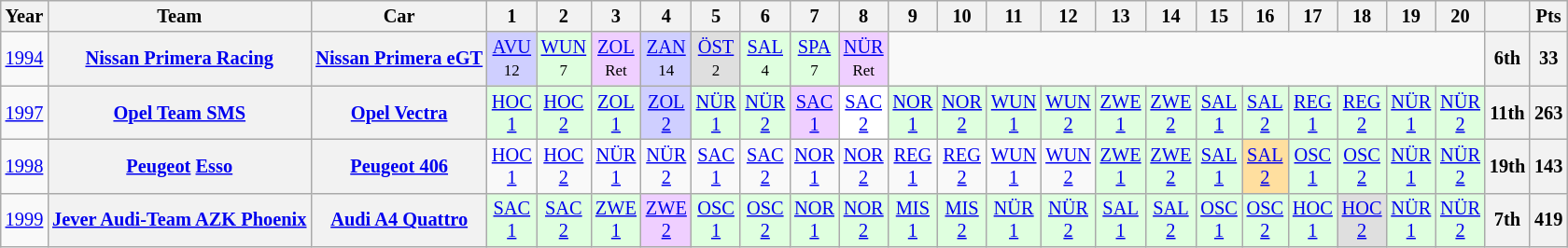<table class="wikitable" style="text-align:center; font-size:85%">
<tr>
<th>Year</th>
<th>Team</th>
<th>Car</th>
<th>1</th>
<th>2</th>
<th>3</th>
<th>4</th>
<th>5</th>
<th>6</th>
<th>7</th>
<th>8</th>
<th>9</th>
<th>10</th>
<th>11</th>
<th>12</th>
<th>13</th>
<th>14</th>
<th>15</th>
<th>16</th>
<th>17</th>
<th>18</th>
<th>19</th>
<th>20</th>
<th></th>
<th>Pts</th>
</tr>
<tr>
<td><a href='#'>1994</a></td>
<th nowrap><a href='#'>Nissan Primera Racing</a></th>
<th nowrap><a href='#'>Nissan Primera eGT</a></th>
<td style="background:#CFCFFF;"><a href='#'>AVU</a><br><small>12</small></td>
<td style="background:#DFFFDF;"><a href='#'>WUN</a><br><small>7</small></td>
<td style="background:#EFCFFF;"><a href='#'>ZOL</a><br><small>Ret</small></td>
<td style="background:#CFCFFF;"><a href='#'>ZAN</a><br><small>14</small></td>
<td style="background:#DFDFDF;"><a href='#'>ÖST</a><br><small>2</small></td>
<td style="background:#DFFFDF;"><a href='#'>SAL</a><br><small>4</small></td>
<td style="background:#DFFFDF;"><a href='#'>SPA</a><br><small>7</small></td>
<td style="background:#EFCFFF;"><a href='#'>NÜR</a><br><small>Ret</small></td>
<td colspan=12></td>
<th>6th</th>
<th>33</th>
</tr>
<tr>
<td><a href='#'>1997</a></td>
<th nowrap><a href='#'>Opel Team SMS</a></th>
<th nowrap><a href='#'>Opel Vectra</a></th>
<td style="background:#DFFFDF;"><a href='#'>HOC<br>1</a><br></td>
<td style="background:#DFFFDF;"><a href='#'>HOC<br>2</a><br></td>
<td style="background:#DFFFDF;"><a href='#'>ZOL<br>1</a><br></td>
<td style="background:#CFCFFF;"><a href='#'>ZOL<br>2</a><br></td>
<td style="background:#DFFFDF;"><a href='#'>NÜR<br>1</a><br></td>
<td style="background:#DFFFDF;"><a href='#'>NÜR<br>2</a><br></td>
<td style="background:#EFCFFF;"><a href='#'>SAC<br>1</a><br></td>
<td style="background:#FFFFFF;"><a href='#'>SAC<br>2</a><br></td>
<td style="background:#DFFFDF;"><a href='#'>NOR<br>1</a><br></td>
<td style="background:#DFFFDF;"><a href='#'>NOR<br>2</a><br></td>
<td style="background:#DFFFDF;"><a href='#'>WUN<br>1</a><br></td>
<td style="background:#DFFFDF;"><a href='#'>WUN<br>2</a><br></td>
<td style="background:#DFFFDF;"><a href='#'>ZWE<br>1</a><br></td>
<td style="background:#DFFFDF;"><a href='#'>ZWE<br>2</a><br></td>
<td style="background:#DFFFDF;"><a href='#'>SAL<br>1</a><br></td>
<td style="background:#DFFFDF;"><a href='#'>SAL<br>2</a><br></td>
<td style="background:#DFFFDF;"><a href='#'>REG<br>1</a><br></td>
<td style="background:#DFFFDF;"><a href='#'>REG<br>2</a><br></td>
<td style="background:#DFFFDF;"><a href='#'>NÜR<br>1</a><br></td>
<td style="background:#DFFFDF;"><a href='#'>NÜR<br>2</a><br></td>
<th>11th</th>
<th>263</th>
</tr>
<tr>
<td><a href='#'>1998</a></td>
<th nowrap><a href='#'>Peugeot</a> <a href='#'>Esso</a></th>
<th nowrap><a href='#'>Peugeot 406</a></th>
<td><a href='#'>HOC<br>1</a></td>
<td><a href='#'>HOC<br>2</a></td>
<td><a href='#'>NÜR<br>1</a></td>
<td><a href='#'>NÜR<br>2</a></td>
<td><a href='#'>SAC<br>1</a></td>
<td><a href='#'>SAC<br>2</a></td>
<td><a href='#'>NOR<br>1</a></td>
<td><a href='#'>NOR<br>2</a></td>
<td><a href='#'>REG<br>1</a></td>
<td><a href='#'>REG<br>2</a></td>
<td><a href='#'>WUN<br>1</a></td>
<td><a href='#'>WUN<br>2</a></td>
<td style="background:#DFFFDF;"><a href='#'>ZWE<br>1</a><br></td>
<td style="background:#DFFFDF;"><a href='#'>ZWE<br>2</a><br></td>
<td style="background:#DFFFDF;"><a href='#'>SAL<br>1</a><br></td>
<td style="background:#FFDF9F;"><a href='#'>SAL<br>2</a><br></td>
<td style="background:#DFFFDF;"><a href='#'>OSC<br>1</a><br></td>
<td style="background:#DFFFDF;"><a href='#'>OSC<br>2</a><br></td>
<td style="background:#DFFFDF;"><a href='#'>NÜR<br>1</a><br></td>
<td style="background:#DFFFDF;"><a href='#'>NÜR<br>2</a><br></td>
<th>19th</th>
<th>143</th>
</tr>
<tr>
<td><a href='#'>1999</a></td>
<th nowrap><a href='#'>Jever Audi-Team AZK Phoenix</a></th>
<th nowrap><a href='#'>Audi A4 Quattro</a></th>
<td style="background:#DFFFDF;"><a href='#'>SAC<br>1</a><br></td>
<td style="background:#DFFFDF;"><a href='#'>SAC<br>2</a><br></td>
<td style="background:#DFFFDF;"><a href='#'>ZWE<br>1</a><br></td>
<td style="background:#EFCFFF;"><a href='#'>ZWE<br>2</a><br></td>
<td style="background:#DFFFDF;"><a href='#'>OSC<br>1</a><br></td>
<td style="background:#DFFFDF;"><a href='#'>OSC<br>2</a><br></td>
<td style="background:#DFFFDF;"><a href='#'>NOR<br>1</a><br></td>
<td style="background:#DFFFDF;"><a href='#'>NOR<br>2</a><br></td>
<td style="background:#DFFFDF;"><a href='#'>MIS<br>1</a><br></td>
<td style="background:#DFFFDF;"><a href='#'>MIS<br>2</a><br></td>
<td style="background:#DFFFDF;"><a href='#'>NÜR<br>1</a><br></td>
<td style="background:#DFFFDF;"><a href='#'>NÜR<br>2</a><br></td>
<td style="background:#DFFFDF;"><a href='#'>SAL<br>1</a><br></td>
<td style="background:#DFFFDF;"><a href='#'>SAL<br>2</a><br></td>
<td style="background:#DFFFDF;"><a href='#'>OSC<br>1</a><br></td>
<td style="background:#DFFFDF;"><a href='#'>OSC<br>2</a><br></td>
<td style="background:#DFFFDF;"><a href='#'>HOC<br>1</a><br></td>
<td style="background:#DFDFDF;"><a href='#'>HOC<br>2</a><br></td>
<td style="background:#DFFFDF;"><a href='#'>NÜR<br>1</a><br></td>
<td style="background:#DFFFDF;"><a href='#'>NÜR<br>2</a><br></td>
<th>7th</th>
<th>419</th>
</tr>
</table>
